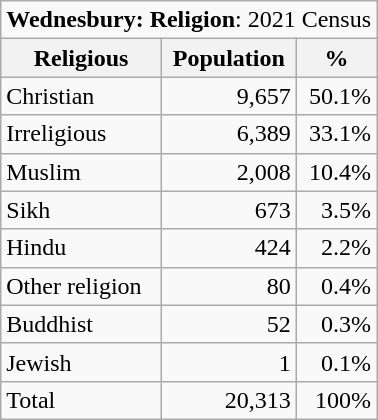<table class="wikitable">
<tr>
<td colspan="14" style="text-align:right;"><strong>Wednesbury: Religion</strong>: 2021 Census</td>
</tr>
<tr>
<th>Religious</th>
<th>Population</th>
<th>%</th>
</tr>
<tr>
<td>Christian</td>
<td style="text-align:right;">9,657</td>
<td style="text-align:right;">50.1%</td>
</tr>
<tr>
<td>Irreligious</td>
<td style="text-align:right;">6,389</td>
<td style="text-align:right;">33.1%</td>
</tr>
<tr>
<td>Muslim</td>
<td style="text-align:right;">2,008</td>
<td style="text-align:right;">10.4%</td>
</tr>
<tr>
<td>Sikh</td>
<td style="text-align:right;">673</td>
<td style="text-align:right;">3.5%</td>
</tr>
<tr>
<td>Hindu</td>
<td style="text-align:right;">424</td>
<td style="text-align:right;">2.2%</td>
</tr>
<tr>
<td>Other religion</td>
<td style="text-align:right;">80</td>
<td style="text-align:right;">0.4%</td>
</tr>
<tr>
<td>Buddhist</td>
<td style="text-align:right;">52</td>
<td style="text-align:right;">0.3%</td>
</tr>
<tr>
<td>Jewish</td>
<td style="text-align:right;">1</td>
<td style="text-align:right;">0.1%</td>
</tr>
<tr>
<td>Total</td>
<td style="text-align:right;">20,313</td>
<td style="text-align:right;">100%</td>
</tr>
</table>
